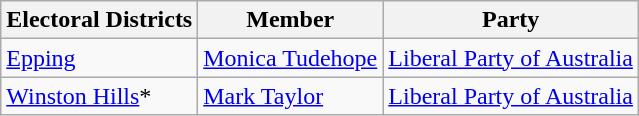<table class="wikitable">
<tr>
<th>Electoral Districts</th>
<th>Member</th>
<th>Party</th>
</tr>
<tr>
<td><a href='#'>Epping</a></td>
<td><a href='#'>Monica Tudehope</a></td>
<td><a href='#'>Liberal Party of Australia</a></td>
</tr>
<tr>
<td><a href='#'>Winston Hills</a>*</td>
<td><a href='#'>Mark Taylor</a></td>
<td><a href='#'>Liberal Party of Australia</a></td>
</tr>
</table>
